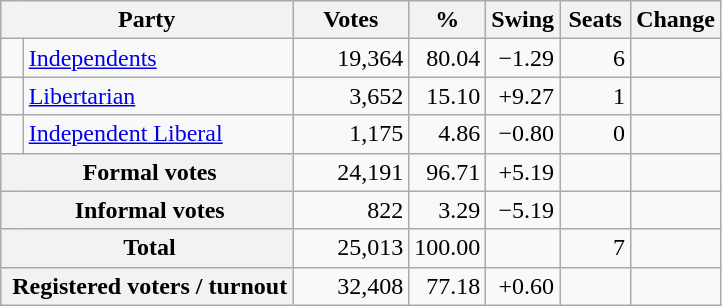<table class="wikitable" style="text-align:right; margin-bottom:0">
<tr>
<th style="width:10px" colspan=3>Party</th>
<th style="width:70px;">Votes</th>
<th style="width:40px;">%</th>
<th style="width:40px;">Swing</th>
<th style="width:40px;">Seats</th>
<th style="width:40px;">Change</th>
</tr>
<tr>
<td> </td>
<td style="text-align:left;" colspan="2"><a href='#'>Independents</a></td>
<td>19,364</td>
<td>80.04</td>
<td>−1.29</td>
<td>6</td>
<td></td>
</tr>
<tr>
<td> </td>
<td style="text-align:left;" colspan="2"><a href='#'>Libertarian</a></td>
<td>3,652</td>
<td>15.10</td>
<td>+9.27</td>
<td>1</td>
<td></td>
</tr>
<tr>
<td> </td>
<td colspan="2" style="text-align:left;"><a href='#'>Independent Liberal</a></td>
<td>1,175</td>
<td>4.86</td>
<td>−0.80</td>
<td>0</td>
<td></td>
</tr>
<tr>
<th colspan="3" rowspan="1"> Formal votes</th>
<td>24,191</td>
<td>96.71</td>
<td>+5.19</td>
<td></td>
<td></td>
</tr>
<tr>
<th colspan="3" rowspan="1"> Informal votes</th>
<td>822</td>
<td>3.29</td>
<td>−5.19</td>
<td></td>
<td></td>
</tr>
<tr>
<th colspan="3" rowspan="1"> Total</th>
<td>25,013</td>
<td>100.00</td>
<td></td>
<td>7</td>
<td></td>
</tr>
<tr>
<th colspan="3" rowspan="1"> Registered voters / turnout</th>
<td>32,408</td>
<td>77.18</td>
<td>+0.60</td>
<td></td>
<td></td>
</tr>
</table>
